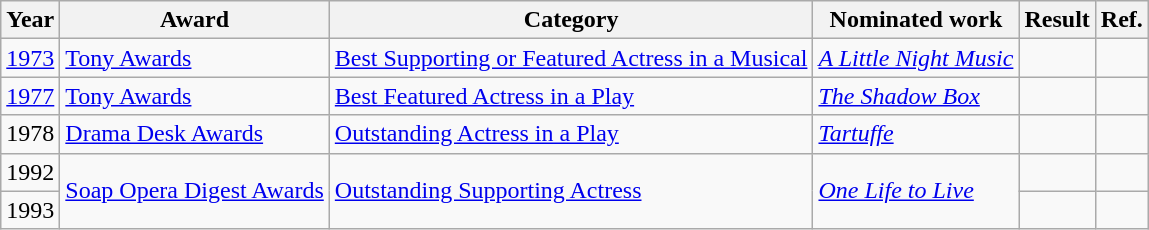<table class="wikitable">
<tr>
<th>Year</th>
<th>Award</th>
<th>Category</th>
<th>Nominated work</th>
<th>Result</th>
<th>Ref.</th>
</tr>
<tr>
<td><a href='#'>1973</a></td>
<td><a href='#'>Tony Awards</a></td>
<td><a href='#'>Best Supporting or Featured Actress in a Musical</a></td>
<td><em><a href='#'>A Little Night Music</a></em></td>
<td></td>
<td align="center"></td>
</tr>
<tr>
<td><a href='#'>1977</a></td>
<td><a href='#'>Tony Awards</a></td>
<td><a href='#'>Best Featured Actress in a Play</a></td>
<td><em><a href='#'>The Shadow Box</a></em></td>
<td></td>
<td align="center"></td>
</tr>
<tr>
<td>1978</td>
<td><a href='#'>Drama Desk Awards</a></td>
<td><a href='#'>Outstanding Actress in a Play</a></td>
<td><em><a href='#'>Tartuffe</a></em></td>
<td></td>
<td align="center"></td>
</tr>
<tr>
<td>1992</td>
<td rowspan="2"><a href='#'>Soap Opera Digest Awards</a></td>
<td rowspan="2"><a href='#'>Outstanding Supporting Actress</a></td>
<td rowspan="2"><em><a href='#'>One Life to Live</a></em></td>
<td></td>
<td align="center"></td>
</tr>
<tr>
<td>1993</td>
<td></td>
<td align="center"></td>
</tr>
</table>
